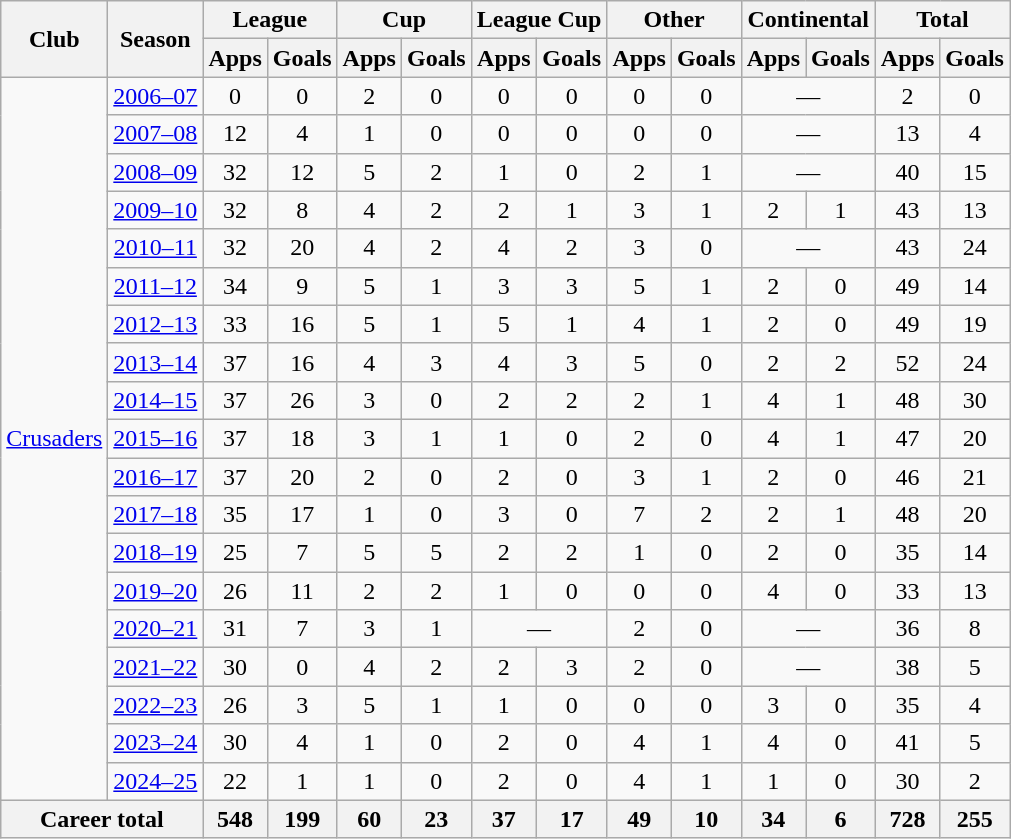<table class="wikitable" style="text-align:center">
<tr>
<th rowspan="2">Club</th>
<th rowspan="2">Season</th>
<th colspan="2">League</th>
<th colspan="2">Cup</th>
<th colspan="2">League Cup</th>
<th colspan="2">Other</th>
<th colspan="2">Continental</th>
<th colspan="2">Total</th>
</tr>
<tr>
<th>Apps</th>
<th>Goals</th>
<th>Apps</th>
<th>Goals</th>
<th>Apps</th>
<th>Goals</th>
<th>Apps</th>
<th>Goals</th>
<th>Apps</th>
<th>Goals</th>
<th>Apps</th>
<th>Goals</th>
</tr>
<tr>
<td rowspan="19"><a href='#'>Crusaders</a></td>
<td><a href='#'>2006–07</a></td>
<td>0</td>
<td>0</td>
<td>2</td>
<td>0</td>
<td>0</td>
<td>0</td>
<td>0</td>
<td>0</td>
<td colspan="2">—</td>
<td>2</td>
<td>0</td>
</tr>
<tr>
<td><a href='#'>2007–08</a></td>
<td>12</td>
<td>4</td>
<td>1</td>
<td>0</td>
<td>0</td>
<td>0</td>
<td>0</td>
<td>0</td>
<td colspan="2">—</td>
<td>13</td>
<td>4</td>
</tr>
<tr>
<td><a href='#'>2008–09</a></td>
<td>32</td>
<td>12</td>
<td>5</td>
<td>2</td>
<td>1</td>
<td>0</td>
<td>2</td>
<td>1</td>
<td colspan="2">—</td>
<td>40</td>
<td>15</td>
</tr>
<tr>
<td><a href='#'>2009–10</a></td>
<td>32</td>
<td>8</td>
<td>4</td>
<td>2</td>
<td>2</td>
<td>1</td>
<td>3</td>
<td>1</td>
<td>2</td>
<td>1</td>
<td>43</td>
<td>13</td>
</tr>
<tr>
<td><a href='#'>2010–11</a></td>
<td>32</td>
<td>20</td>
<td>4</td>
<td>2</td>
<td>4</td>
<td>2</td>
<td>3</td>
<td>0</td>
<td colspan="2">—</td>
<td>43</td>
<td>24</td>
</tr>
<tr>
<td><a href='#'>2011–12</a></td>
<td>34</td>
<td>9</td>
<td>5</td>
<td>1</td>
<td>3</td>
<td>3</td>
<td>5</td>
<td>1</td>
<td>2</td>
<td>0</td>
<td>49</td>
<td>14</td>
</tr>
<tr>
<td><a href='#'>2012–13</a></td>
<td>33</td>
<td>16</td>
<td>5</td>
<td>1</td>
<td>5</td>
<td>1</td>
<td>4</td>
<td>1</td>
<td>2</td>
<td>0</td>
<td>49</td>
<td>19</td>
</tr>
<tr>
<td><a href='#'>2013–14</a></td>
<td>37</td>
<td>16</td>
<td>4</td>
<td>3</td>
<td>4</td>
<td>3</td>
<td>5</td>
<td>0</td>
<td>2</td>
<td>2</td>
<td>52</td>
<td>24</td>
</tr>
<tr>
<td><a href='#'>2014–15</a></td>
<td>37</td>
<td>26</td>
<td>3</td>
<td>0</td>
<td>2</td>
<td>2</td>
<td>2</td>
<td>1</td>
<td>4</td>
<td>1</td>
<td>48</td>
<td>30</td>
</tr>
<tr>
<td><a href='#'>2015–16</a></td>
<td>37</td>
<td>18</td>
<td>3</td>
<td>1</td>
<td>1</td>
<td>0</td>
<td>2</td>
<td>0</td>
<td>4</td>
<td>1</td>
<td>47</td>
<td>20</td>
</tr>
<tr>
<td><a href='#'>2016–17</a></td>
<td>37</td>
<td>20</td>
<td>2</td>
<td>0</td>
<td>2</td>
<td>0</td>
<td>3</td>
<td>1</td>
<td>2</td>
<td>0</td>
<td>46</td>
<td>21</td>
</tr>
<tr>
<td><a href='#'>2017–18</a></td>
<td>35</td>
<td>17</td>
<td>1</td>
<td>0</td>
<td>3</td>
<td>0</td>
<td>7</td>
<td>2</td>
<td>2</td>
<td>1</td>
<td>48</td>
<td>20</td>
</tr>
<tr>
<td><a href='#'>2018–19</a></td>
<td>25</td>
<td>7</td>
<td>5</td>
<td>5</td>
<td>2</td>
<td>2</td>
<td>1</td>
<td>0</td>
<td>2</td>
<td>0</td>
<td>35</td>
<td>14</td>
</tr>
<tr>
<td><a href='#'>2019–20</a></td>
<td>26</td>
<td>11</td>
<td>2</td>
<td>2</td>
<td>1</td>
<td>0</td>
<td>0</td>
<td>0</td>
<td>4</td>
<td>0</td>
<td>33</td>
<td>13</td>
</tr>
<tr>
<td><a href='#'>2020–21</a></td>
<td>31</td>
<td>7</td>
<td>3</td>
<td>1</td>
<td colspan="2">—</td>
<td>2</td>
<td>0</td>
<td colspan="2">—</td>
<td>36</td>
<td>8</td>
</tr>
<tr>
<td><a href='#'>2021–22</a></td>
<td>30</td>
<td>0</td>
<td>4</td>
<td>2</td>
<td>2</td>
<td>3</td>
<td>2</td>
<td>0</td>
<td colspan="2">—</td>
<td>38</td>
<td>5</td>
</tr>
<tr>
<td><a href='#'>2022–23</a></td>
<td>26</td>
<td>3</td>
<td>5</td>
<td>1</td>
<td>1</td>
<td>0</td>
<td>0</td>
<td>0</td>
<td>3</td>
<td>0</td>
<td>35</td>
<td>4</td>
</tr>
<tr>
<td><a href='#'>2023–24</a></td>
<td>30</td>
<td>4</td>
<td>1</td>
<td>0</td>
<td>2</td>
<td>0</td>
<td>4</td>
<td>1</td>
<td>4</td>
<td>0</td>
<td>41</td>
<td>5</td>
</tr>
<tr>
<td><a href='#'>2024–25</a></td>
<td>22</td>
<td>1</td>
<td>1</td>
<td>0</td>
<td>2</td>
<td>0</td>
<td>4</td>
<td>1</td>
<td>1</td>
<td>0</td>
<td>30</td>
<td>2</td>
</tr>
<tr>
<th colspan="2">Career total</th>
<th>548</th>
<th>199</th>
<th>60</th>
<th>23</th>
<th>37</th>
<th>17</th>
<th>49</th>
<th>10</th>
<th>34</th>
<th>6</th>
<th>728</th>
<th>255</th>
</tr>
</table>
